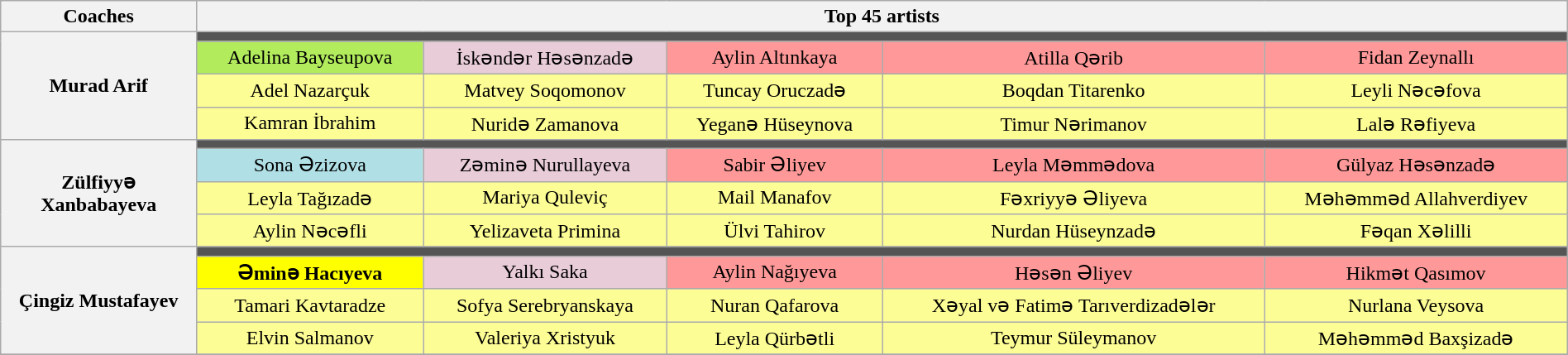<table class="wikitable" style="text-align:center; width:100%;">
<tr>
<th scope="col" width="12%">Coaches</th>
<th scope="col" width="84%" colspan="10">Top 45 artists</th>
</tr>
<tr>
<th rowspan="4">Murad Arif</th>
<td colspan="6" style="background:#555555"></td>
</tr>
<tr>
<td style="background:#B2EC5D;">Adelina Bayseupova</td>
<td style="background:#E8CCD7;">İskəndər Həsənzadə</td>
<td style="background:#FF9999;">Aylin Altınkaya</td>
<td style="background:#FF9999;">Atilla Qərib</td>
<td style="background:#FF9999;">Fidan Zeynallı</td>
</tr>
<tr>
<td style="background:#FDFD96;">Adel Nazarçuk</td>
<td style="background:#FDFD96;">Matvey Soqomonov</td>
<td style="background:#FDFD96;">Tuncay Oruczadə</td>
<td style="background:#FDFD96;">Boqdan Titarenko</td>
<td style="background:#FDFD96;">Leyli Nəcəfova</td>
</tr>
<tr>
<td style="background:#FDFD96;">Kamran İbrahim</td>
<td style="background:#FDFD96;">Nuridə Zamanova</td>
<td style="background:#FDFD96;">Yeganə Hüseynova</td>
<td style="background:#FDFD96;">Timur Nərimanov</td>
<td style="background:#FDFD96;">Lalə Rəfiyeva</td>
</tr>
<tr>
<th rowspan="4">Zülfiyyə Xanbabayeva</th>
<td colspan="6" style="background:#555555"></td>
</tr>
<tr>
<td style="background:#B0E0E6;">Sona Əzizova</td>
<td style="background:#E8CCD7;">Zəminə Nurullayeva</td>
<td style="background:#FF9999;">Sabir Əliyev</td>
<td style="background:#FF9999;">Leyla Məmmədova</td>
<td style="background:#FF9999;">Gülyaz Həsənzadə</td>
</tr>
<tr>
<td style="background:#FDFD96;">Leyla Tağızadə</td>
<td style="background:#FDFD96;">Mariya Quleviç</td>
<td style="background:#FDFD96;">Mail Manafov</td>
<td style="background:#FDFD96;">Fəxriyyə Əliyeva</td>
<td style="background:#FDFD96;">Məhəmməd Allahverdiyev</td>
</tr>
<tr>
<td style="background:#FDFD96;">Aylin Nəcəfli</td>
<td style="background:#FDFD96;">Yelizaveta Primina</td>
<td style="background:#FDFD96;">Ülvi Tahirov</td>
<td style="background:#FDFD96;">Nurdan Hüseynzadə</td>
<td style="background:#FDFD96;">Fəqan Xəlilli</td>
</tr>
<tr>
<th rowspan="4">Çingiz Mustafayev</th>
<td colspan="6" style="background:#555555"></td>
</tr>
<tr>
<td style="background:yellow;"><strong>Əminə Hacıyeva</strong></td>
<td style="background:#E8CCD7;">Yalkı Saka</td>
<td style="background:#FF9999;">Aylin Nağıyeva</td>
<td style="background:#FF9999;">Həsən Əliyev</td>
<td style="background:#FF9999;">Hikmət Qasımov</td>
</tr>
<tr>
<td style="background:#FDFD96;">Tamari Kavtaradze</td>
<td style="background:#FDFD96;">Sofya Serebryanskaya</td>
<td style="background:#FDFD96;">Nuran Qafarova</td>
<td style="background:#FDFD96;">Xəyal və Fatimə Tarıverdizadələr</td>
<td style="background:#FDFD96;">Nurlana Veysova</td>
</tr>
<tr>
<td style="background:#FDFD96;">Elvin Salmanov</td>
<td style="background:#FDFD96;">Valeriya Xristyuk</td>
<td style="background:#FDFD96;">Leyla Qürbətli</td>
<td style="background:#FDFD96;">Teymur Süleymanov</td>
<td style="background:#FDFD96;">Məhəmməd Baxşizadə</td>
</tr>
<tr>
</tr>
</table>
